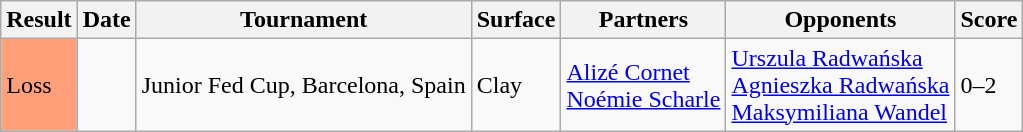<table class="sortable wikitable">
<tr>
<th>Result</th>
<th>Date</th>
<th>Tournament</th>
<th>Surface</th>
<th>Partners</th>
<th>Opponents</th>
<th class="unsortable">Score</th>
</tr>
<tr>
<td style="background:#ffa07a;">Loss</td>
<td></td>
<td>Junior Fed Cup, Barcelona, Spain</td>
<td>Clay</td>
<td> <a href='#'>Alizé Cornet</a><br> <a href='#'>Noémie Scharle</a></td>
<td> <a href='#'>Urszula Radwańska</a><br> <a href='#'>Agnieszka Radwańska</a><br> <a href='#'>Maksymiliana Wandel</a></td>
<td>0–2</td>
</tr>
</table>
